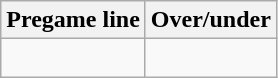<table class="wikitable">
<tr align="center">
<th style=>Pregame line</th>
<th style=>Over/under</th>
</tr>
<tr align="center">
<td> </td>
<td> </td>
</tr>
</table>
